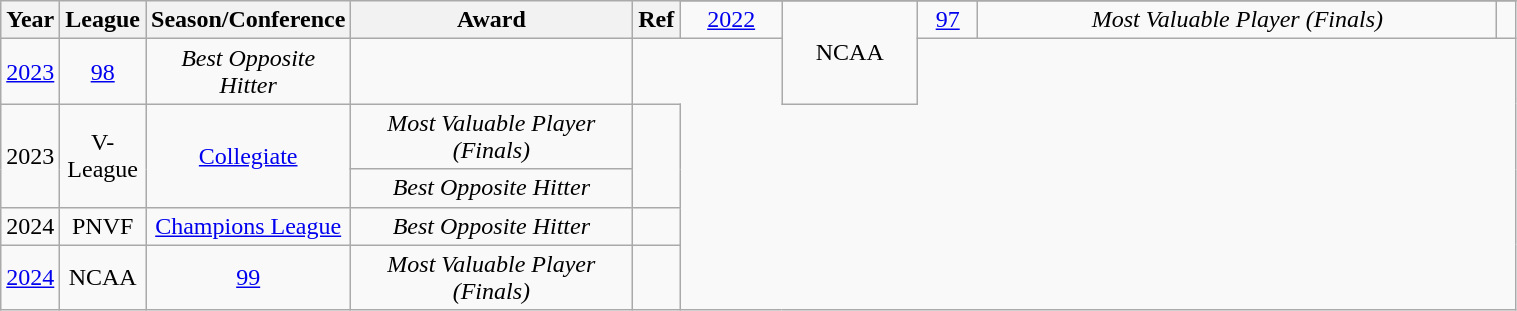<table class="wikitable sortable" style="text-align:center" width="80%">
<tr>
<th style="width:5px;" rowspan="2">Year</th>
<th style="width:25px;" rowspan="2">League</th>
<th style="width:100px;" rowspan="2">Season/Conference</th>
<th style="width:180px;" rowspan="2">Award</th>
<th style="width:25px;" rowspan="2">Ref</th>
</tr>
<tr>
<td><a href='#'>2022</a></td>
<td rowspan=2>NCAA</td>
<td><a href='#'>97</a></td>
<td><em>Most Valuable Player (Finals)</em></td>
<td></td>
</tr>
<tr>
<td><a href='#'>2023</a></td>
<td><a href='#'>98</a></td>
<td><em>Best Opposite Hitter</em></td>
<td></td>
</tr>
<tr>
<td rowspan=2>2023</td>
<td rowspan=2>V-League</td>
<td rowspan=2><a href='#'>Collegiate</a></td>
<td><em>Most Valuable Player (Finals)</em></td>
<td rowspan=2></td>
</tr>
<tr>
<td><em>Best Opposite Hitter</em></td>
</tr>
<tr>
<td>2024</td>
<td>PNVF</td>
<td><a href='#'>Champions League</a></td>
<td><em>Best Opposite Hitter</em></td>
<td></td>
</tr>
<tr>
<td><a href='#'>2024</a></td>
<td>NCAA</td>
<td><a href='#'>99</a></td>
<td><em>Most Valuable Player (Finals)</em></td>
<td></td>
</tr>
</table>
